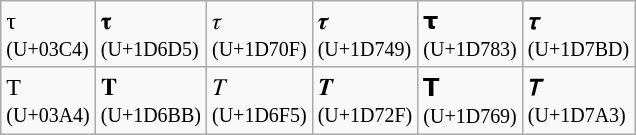<table class="wikitable">
<tr>
<td>τ<br><small>(U+03C4)</small></td>
<td>𝛕<br><small>(U+1D6D5)</small></td>
<td>𝜏<br><small>(U+1D70F)</small></td>
<td>𝝉<br><small>(U+1D749)</small></td>
<td>𝞃<br><small>(U+1D783)</small></td>
<td>𝞽<br><small>(U+1D7BD)</small></td>
</tr>
<tr>
<td>Τ<br><small>(U+03A4)</small></td>
<td>𝚻<br><small>(U+1D6BB)</small></td>
<td>𝛵<br><small>(U+1D6F5)</small></td>
<td>𝜯<br><small>(U+1D72F)</small></td>
<td>𝝩<br><small>(U+1D769)</small></td>
<td>𝞣<br><small>(U+1D7A3)</small></td>
</tr>
</table>
